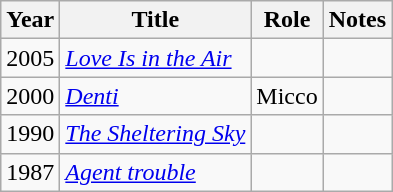<table class="wikitable sortable">
<tr>
<th>Year</th>
<th>Title</th>
<th>Role</th>
<th class="unsortable">Notes</th>
</tr>
<tr>
<td>2005</td>
<td><em><a href='#'>Love Is in the Air</a></em></td>
<td></td>
<td></td>
</tr>
<tr>
<td>2000</td>
<td><em><a href='#'>Denti</a></em></td>
<td>Micco</td>
<td></td>
</tr>
<tr>
<td>1990</td>
<td><em><a href='#'>The Sheltering Sky</a></em></td>
<td></td>
<td></td>
</tr>
<tr>
<td>1987</td>
<td><em><a href='#'>Agent trouble</a></em></td>
<td></td>
<td></td>
</tr>
</table>
